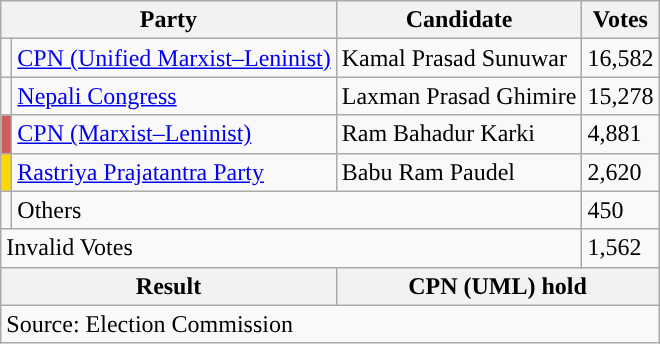<table class="wikitable">
<tr>
<th colspan="2">Party</th>
<th>Candidate</th>
<th>Votes</th>
</tr>
<tr>
<td style="background-color:"></td>
<td><a href='#'>CPN (Unified Marxist–Leninist)</a></td>
<td>Kamal Prasad Sunuwar</td>
<td>16,582</td>
</tr>
<tr>
<td style="background-color:"></td>
<td><a href='#'>Nepali Congress</a></td>
<td>Laxman Prasad Ghimire</td>
<td>15,278</td>
</tr>
<tr>
<td style="background-color:indianred"></td>
<td><a href='#'>CPN (Marxist–Leninist)</a></td>
<td>Ram Bahadur Karki</td>
<td>4,881</td>
</tr>
<tr>
<td style="background-color:gold"></td>
<td><a href='#'>Rastriya Prajatantra Party</a></td>
<td>Babu Ram Paudel</td>
<td>2,620</td>
</tr>
<tr>
<td></td>
<td colspan="2">Others</td>
<td>450</td>
</tr>
<tr>
<td colspan="3">Invalid Votes</td>
<td>1,562</td>
</tr>
<tr>
<th colspan="2">Result</th>
<th colspan="2">CPN (UML) hold</th>
</tr>
<tr>
<td colspan="4">Source: Election Commission</td>
</tr>
</table>
